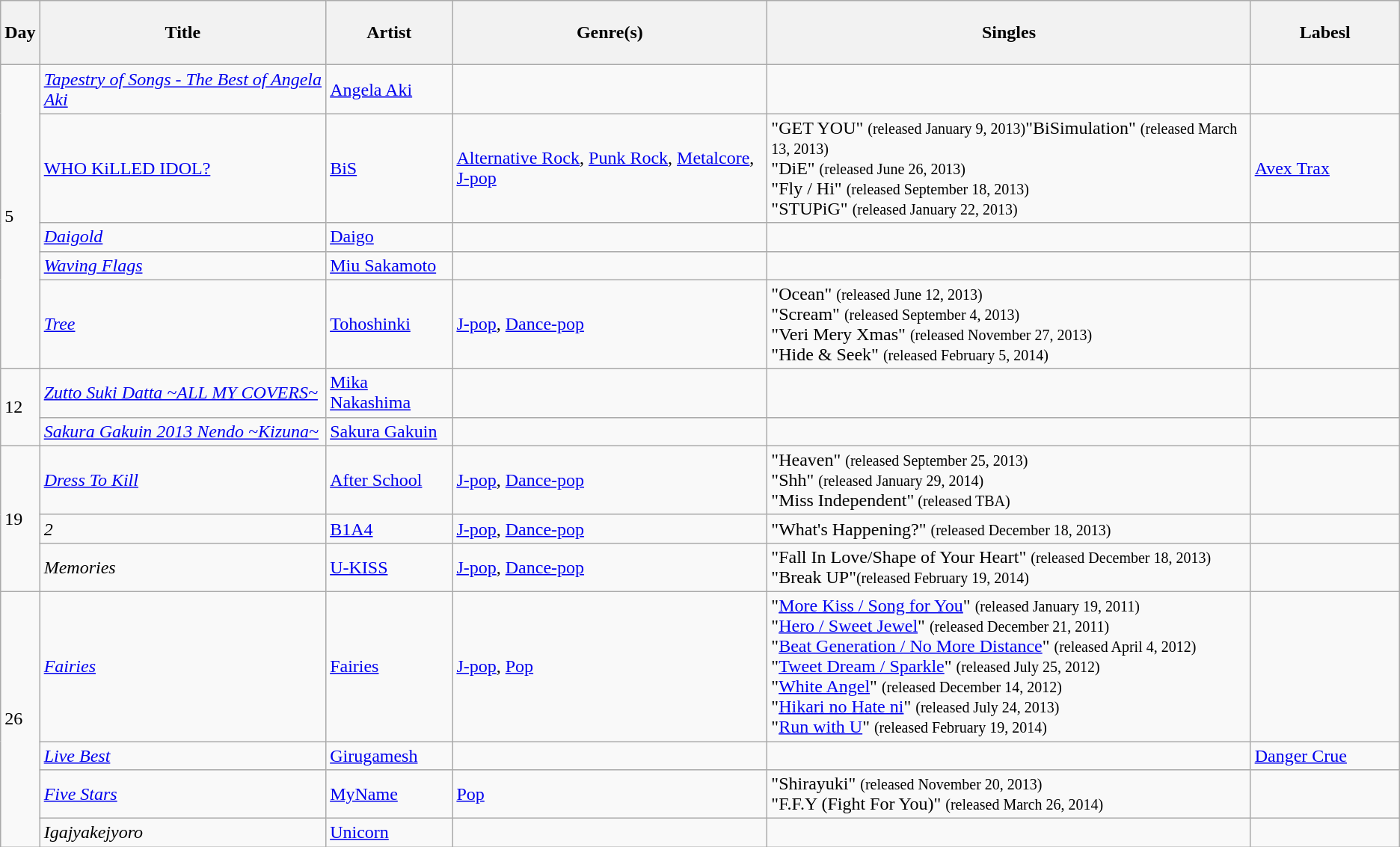<table class="wikitable sortable" style="text-align: left;">
<tr>
<th>Day</th>
<th>Title</th>
<th>Artist</th>
<th>Genre(s)</th>
<th>Singles</th>
<th><blockquote>Labesl</blockquote></th>
</tr>
<tr>
<td rowspan="5">5</td>
<td><em><a href='#'>Tapestry of Songs - The Best of Angela Aki</a></em></td>
<td><a href='#'>Angela Aki</a></td>
<td></td>
<td></td>
<td></td>
</tr>
<tr>
<td><a href='#'>WHO KiLLED IDOL?</a></td>
<td><a href='#'>BiS</a></td>
<td><a href='#'>Alternative Rock</a>, <a href='#'>Punk Rock</a>, <a href='#'>Metalcore</a>, <a href='#'>J-pop</a></td>
<td>"GET YOU" <small>(released January 9, 2013)</small>"BiSimulation" <small>(released March 13, 2013)</small><br>"DiE" <small>(released June 26, 2013)</small><br>"Fly / Hi" <small>(released September 18, 2013)</small><br>"STUPiG" <small>(released January 22, 2013)</small></td>
<td><a href='#'>Avex Trax</a></td>
</tr>
<tr>
<td><em><a href='#'>Daigold</a></em></td>
<td><a href='#'>Daigo</a></td>
<td></td>
<td></td>
<td></td>
</tr>
<tr>
<td><em><a href='#'>Waving Flags</a></em></td>
<td><a href='#'>Miu Sakamoto</a></td>
<td></td>
<td></td>
<td></td>
</tr>
<tr>
<td><em><a href='#'>Tree</a></em></td>
<td><a href='#'>Tohoshinki</a></td>
<td><a href='#'>J-pop</a>, <a href='#'>Dance-pop</a></td>
<td>"Ocean" <small>(released June 12, 2013)</small><br>"Scream" <small>(released September 4, 2013)</small><br>"Veri Mery Xmas" <small>(released November 27, 2013)</small><br>"Hide & Seek" <small>(released February 5, 2014)</small></td>
<td></td>
</tr>
<tr>
<td rowspan="2">12</td>
<td><em><a href='#'>Zutto Suki Datta ~ALL MY COVERS~</a></em></td>
<td><a href='#'>Mika Nakashima</a></td>
<td></td>
<td></td>
<td></td>
</tr>
<tr>
<td><em><a href='#'>Sakura Gakuin 2013 Nendo ~Kizuna~</a></em></td>
<td><a href='#'>Sakura Gakuin</a></td>
<td></td>
<td></td>
<td></td>
</tr>
<tr>
<td rowspan="3">19</td>
<td><em><a href='#'>Dress To Kill</a></em></td>
<td><a href='#'>After School</a></td>
<td><a href='#'>J-pop</a>, <a href='#'>Dance-pop</a></td>
<td>"Heaven" <small>(released September 25, 2013)</small><br>"Shh" <small>(released January 29, 2014)</small><br>"Miss Independent"<small> (released TBA)</small></td>
<td></td>
</tr>
<tr>
<td><em>2</em></td>
<td><a href='#'>B1A4</a></td>
<td><a href='#'>J-pop</a>, <a href='#'>Dance-pop</a></td>
<td>"What's Happening?" <small>(released December 18, 2013)</small></td>
<td></td>
</tr>
<tr>
<td><em>Memories</em></td>
<td><a href='#'>U-KISS</a></td>
<td><a href='#'>J-pop</a>, <a href='#'>Dance-pop</a></td>
<td>"Fall In Love/Shape of Your Heart" <small>(released December 18, 2013)</small><br>"Break UP"<small>(released February 19, 2014)</small></td>
<td></td>
</tr>
<tr>
<td rowspan="4">26</td>
<td><em><a href='#'>Fairies</a></em></td>
<td><a href='#'>Fairies</a></td>
<td><a href='#'>J-pop</a>, <a href='#'>Pop</a></td>
<td>"<a href='#'>More Kiss / Song for You</a>" <small>(released January 19, 2011)</small><br>"<a href='#'>Hero / Sweet Jewel</a>" <small>(released December 21, 2011)</small><br>"<a href='#'>Beat Generation / No More Distance</a>" <small>(released April 4, 2012)</small><br>"<a href='#'>Tweet Dream / Sparkle</a>" <small>(released July 25, 2012)</small><br>"<a href='#'>White Angel</a>" <small>(released December 14, 2012)</small><br>"<a href='#'>Hikari no Hate ni</a>" <small>(released July 24, 2013)</small><br>"<a href='#'>Run with U</a>" <small>(released February 19, 2014)</small></td>
<td></td>
</tr>
<tr>
<td><em><a href='#'>Live Best</a></em></td>
<td><a href='#'>Girugamesh</a></td>
<td></td>
<td></td>
<td><a href='#'>Danger Crue</a></td>
</tr>
<tr>
<td><em><a href='#'>Five Stars</a></em></td>
<td><a href='#'>MyName</a></td>
<td><a href='#'>Pop</a></td>
<td>"Shirayuki" <small>(released November 20, 2013)</small><br>"F.F.Y (Fight For You)" <small>(released March 26, 2014)</small></td>
<td></td>
</tr>
<tr>
<td><em>Igajyakejyoro</em></td>
<td><a href='#'>Unicorn</a></td>
<td></td>
<td></td>
<td></td>
</tr>
</table>
